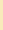<table class="toccolours" style="float:right; margin:0 0 1em 1em;">
<tr>
<td style="background:#f8eaba; text-align:center;"><br><div></div></td>
</tr>
<tr>
<td><br></td>
</tr>
<tr>
<td><br></td>
</tr>
</table>
